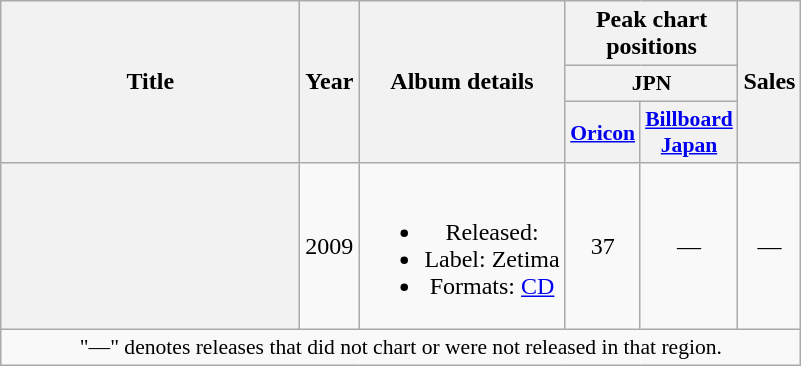<table class="wikitable plainrowheaders" style="text-align:center;">
<tr>
<th scope="col" rowspan="3" style="width:12em;">Title</th>
<th scope="col" rowspan="3">Year</th>
<th scope="col" rowspan="3">Album details</th>
<th scope="col" colspan="2">Peak chart positions</th>
<th scope="col" rowspan="3">Sales</th>
</tr>
<tr>
<th scope="col" style="width:3em;font-size:90%;" colspan="2">JPN</th>
</tr>
<tr>
<th scope="col" style="width:3em;font-size:90%;"><a href='#'>Oricon</a></th>
<th scope="col" style="width:3em;font-size:90%;"><a href='#'>Billboard Japan</a></th>
</tr>
<tr>
<th scope="row"></th>
<td>2009</td>
<td><br><ul><li>Released: </li><li>Label: Zetima</li><li>Formats: <a href='#'>CD</a></li></ul></td>
<td>37</td>
<td>—</td>
<td>—</td>
</tr>
<tr>
<td colspan="6" style="font-size:90%;">"—" denotes releases that did not chart or were not released in that region.</td>
</tr>
</table>
